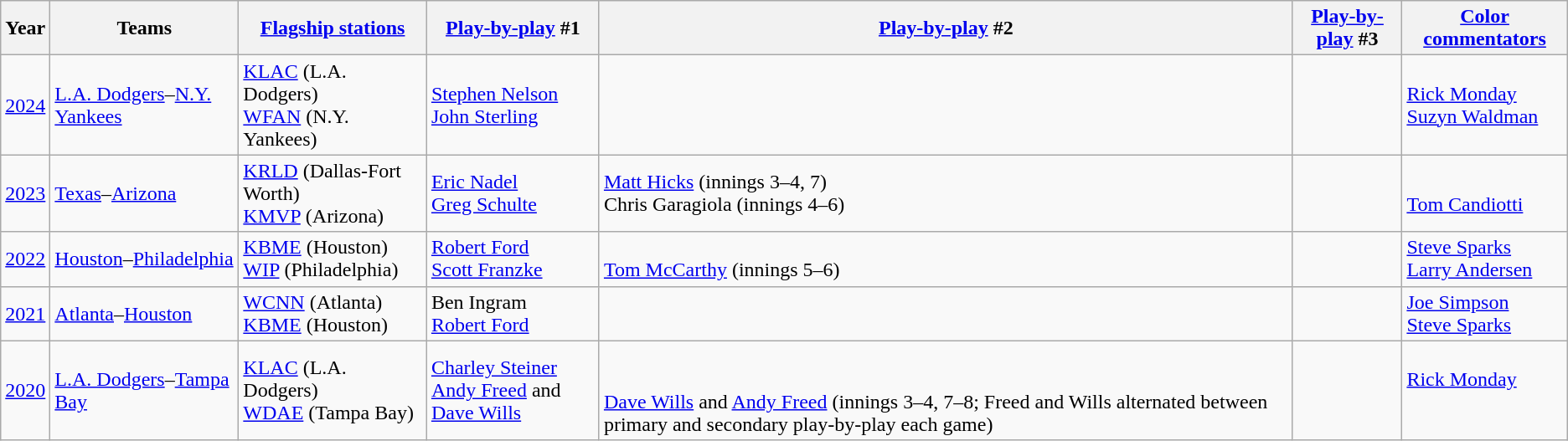<table class="wikitable">
<tr>
<th>Year</th>
<th>Teams</th>
<th><a href='#'>Flagship stations</a></th>
<th><a href='#'>Play-by-play</a> #1</th>
<th><a href='#'>Play-by-play</a> #2</th>
<th><a href='#'>Play-by-play</a> #3</th>
<th><a href='#'>Color commentators</a></th>
</tr>
<tr>
<td><a href='#'>2024</a></td>
<td><a href='#'>L.A. Dodgers</a>–<a href='#'>N.Y. Yankees</a></td>
<td><a href='#'>KLAC</a> (L.A. Dodgers)<br><a href='#'>WFAN</a> (N.Y. Yankees)</td>
<td><a href='#'>Stephen Nelson</a><br><a href='#'>John Sterling</a></td>
<td></td>
<td></td>
<td><a href='#'>Rick Monday</a><br><a href='#'>Suzyn Waldman</a></td>
</tr>
<tr>
<td><a href='#'>2023</a></td>
<td><a href='#'>Texas</a>–<a href='#'>Arizona</a></td>
<td><a href='#'>KRLD</a> (Dallas-Fort Worth)<br><a href='#'>KMVP</a> (Arizona)</td>
<td><a href='#'>Eric Nadel</a><br><a href='#'>Greg Schulte</a></td>
<td><a href='#'>Matt Hicks</a> (innings 3–4, 7)<br>Chris Garagiola (innings 4–6)</td>
<td></td>
<td><br><a href='#'>Tom Candiotti</a></td>
</tr>
<tr>
<td><a href='#'>2022</a></td>
<td><a href='#'>Houston</a>–<a href='#'>Philadelphia</a></td>
<td><a href='#'>KBME</a> (Houston)<br><a href='#'>WIP</a> (Philadelphia)</td>
<td><a href='#'>Robert Ford</a><br><a href='#'>Scott Franzke</a></td>
<td><br><a href='#'>Tom McCarthy</a> (innings 5–6)</td>
<td></td>
<td><a href='#'>Steve Sparks</a><br><a href='#'>Larry Andersen</a></td>
</tr>
<tr>
<td><a href='#'>2021</a></td>
<td><a href='#'>Atlanta</a>–<a href='#'>Houston</a></td>
<td><a href='#'>WCNN</a> (Atlanta)<br><a href='#'>KBME</a> (Houston)</td>
<td>Ben Ingram<br><a href='#'>Robert Ford</a></td>
<td></td>
<td></td>
<td><a href='#'>Joe Simpson</a><br><a href='#'>Steve Sparks</a></td>
</tr>
<tr>
<td><a href='#'>2020</a></td>
<td><a href='#'>L.A. Dodgers</a>–<a href='#'>Tampa Bay</a></td>
<td><a href='#'>KLAC</a> (L.A. Dodgers)<br><a href='#'>WDAE</a> (Tampa Bay)</td>
<td><a href='#'>Charley Steiner</a><br><a href='#'>Andy Freed</a> and <a href='#'>Dave Wills</a></td>
<td><br> <br><a href='#'>Dave Wills</a> and <a href='#'>Andy Freed</a> (innings 3–4, 7–8; Freed and Wills alternated between primary and secondary play-by-play each game)</td>
<td></td>
<td><a href='#'>Rick Monday</a><br> <br></td>
</tr>
</table>
